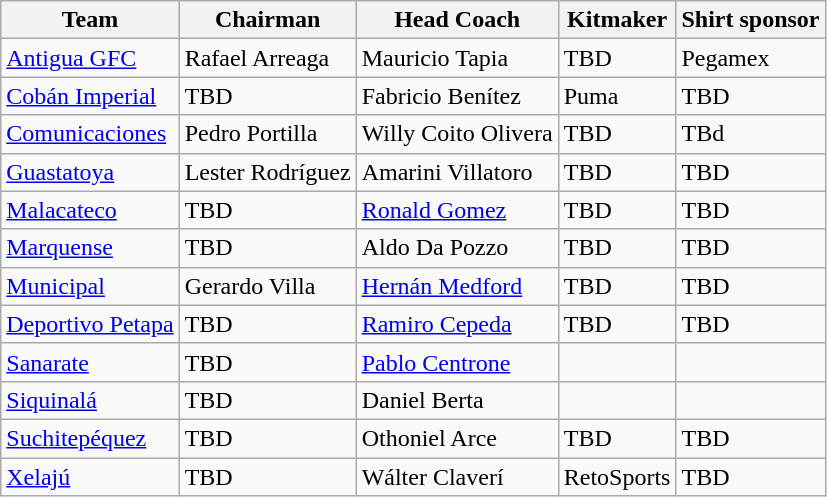<table class="wikitable sortable" style="text-align: left;">
<tr>
<th>Team</th>
<th>Chairman</th>
<th>Head Coach</th>
<th>Kitmaker</th>
<th>Shirt sponsor</th>
</tr>
<tr>
<td><a href='#'>Antigua GFC</a></td>
<td> Rafael Arreaga</td>
<td> Mauricio Tapia</td>
<td>TBD</td>
<td>Pegamex</td>
</tr>
<tr>
<td><a href='#'>Cobán Imperial</a></td>
<td> TBD</td>
<td> Fabricio Benítez</td>
<td>Puma</td>
<td>TBD</td>
</tr>
<tr>
<td><a href='#'>Comunicaciones</a></td>
<td> Pedro Portilla</td>
<td> Willy Coito Olivera</td>
<td>TBD</td>
<td>TBd</td>
</tr>
<tr>
<td><a href='#'>Guastatoya</a></td>
<td> Lester Rodríguez</td>
<td> Amarini Villatoro</td>
<td>TBD</td>
<td>TBD</td>
</tr>
<tr>
<td><a href='#'>Malacateco</a></td>
<td> TBD</td>
<td> <a href='#'>Ronald Gomez</a></td>
<td>TBD</td>
<td>TBD</td>
</tr>
<tr>
<td><a href='#'>Marquense</a></td>
<td> TBD</td>
<td> Aldo Da Pozzo</td>
<td>TBD</td>
<td>TBD</td>
</tr>
<tr>
<td><a href='#'>Municipal</a></td>
<td> Gerardo Villa</td>
<td> <a href='#'>Hernán Medford</a></td>
<td>TBD</td>
<td>TBD</td>
</tr>
<tr>
<td><a href='#'>Deportivo Petapa</a></td>
<td> TBD</td>
<td> <a href='#'>Ramiro Cepeda</a></td>
<td>TBD</td>
<td>TBD</td>
</tr>
<tr>
<td><a href='#'>Sanarate</a></td>
<td> TBD</td>
<td> <a href='#'>Pablo Centrone</a></td>
<td></td>
<td></td>
</tr>
<tr>
<td><a href='#'>Siquinalá</a></td>
<td> TBD</td>
<td> Daniel Berta</td>
<td></td>
<td></td>
</tr>
<tr>
<td><a href='#'>Suchitepéquez</a></td>
<td> TBD</td>
<td> Othoniel Arce</td>
<td>TBD</td>
<td>TBD</td>
</tr>
<tr>
<td><a href='#'>Xelajú</a></td>
<td> TBD</td>
<td> Wálter Claverí</td>
<td>RetoSports</td>
<td>TBD</td>
</tr>
</table>
